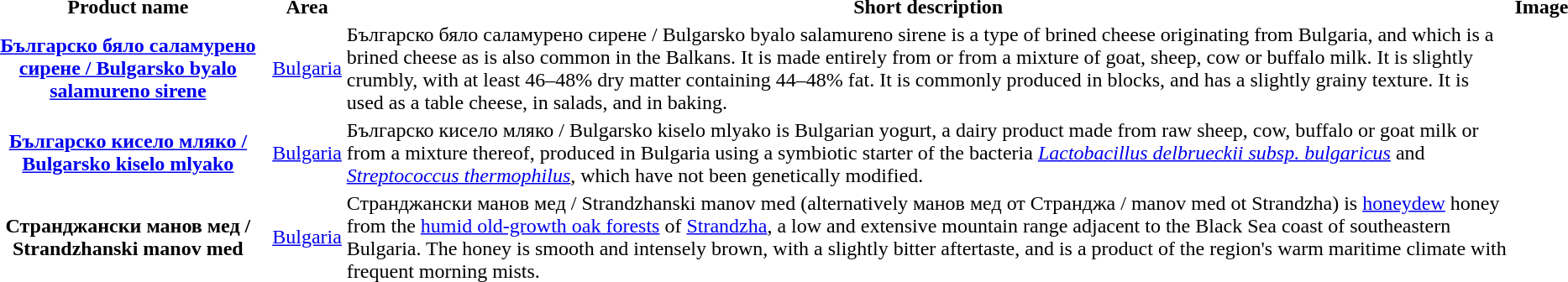<table>
<tr>
<th>Product name</th>
<th>Area</th>
<th>Short description</th>
<th>Image</th>
</tr>
<tr>
<th><a href='#'>Българско бяло саламурено сирене / Bulgarsko byalo salamureno sirene</a></th>
<td><a href='#'>Bulgaria</a></td>
<td>Българско бяло саламурено сирене / Bulgarsko byalo salamureno sirene is a type of brined cheese originating from Bulgaria, and which is a brined cheese as is also common in the Balkans. It is made entirely from or from a mixture of goat, sheep, cow or buffalo milk. It is slightly crumbly, with at least 46–48% dry matter containing 44–48% fat. It is commonly produced in blocks, and has a slightly grainy texture. It is used as a table cheese, in salads, and in baking.</td>
<td></td>
</tr>
<tr>
<th><a href='#'>Българско кисело мляко / Bulgarsko kiselo mlyako</a></th>
<td><a href='#'>Bulgaria</a></td>
<td>Българско кисело мляко / Bulgarsko kiselo mlyako is Bulgarian yogurt, a dairy product made from raw sheep, cow, buffalo or goat milk or from a mixture thereof, produced in Bulgaria using a symbiotic starter of the bacteria <em><a href='#'>Lactobacillus delbrueckii subsp. bulgaricus</a></em> and <em><a href='#'>Streptococcus thermophilus</a></em>, which have not been genetically modified.</td>
<td></td>
</tr>
<tr>
<th>Странджански манов мед / Strandzhanski manov med</th>
<td><a href='#'>Bulgaria</a></td>
<td>Странджански манов мед / Strandzhanski manov med (alternatively манов мед от Странджа / manov med ot Strandzha) is <a href='#'>honeydew</a> honey from the <a href='#'>humid old-growth oak forests</a> of <a href='#'>Strandzha</a>, a low and extensive mountain range adjacent to the Black Sea coast of southeastern Bulgaria. The honey is smooth and intensely brown, with a slightly bitter aftertaste, and is a product of the region's warm maritime climate with frequent morning mists.</td>
<td></td>
<td></td>
</tr>
</table>
